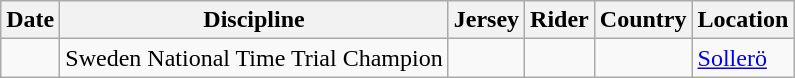<table class="wikitable">
<tr>
<th>Date</th>
<th>Discipline</th>
<th>Jersey</th>
<th>Rider</th>
<th>Country</th>
<th>Location</th>
</tr>
<tr>
<td></td>
<td>Sweden National Time Trial Champion</td>
<td></td>
<td></td>
<td></td>
<td><a href='#'>Sollerö</a></td>
</tr>
</table>
